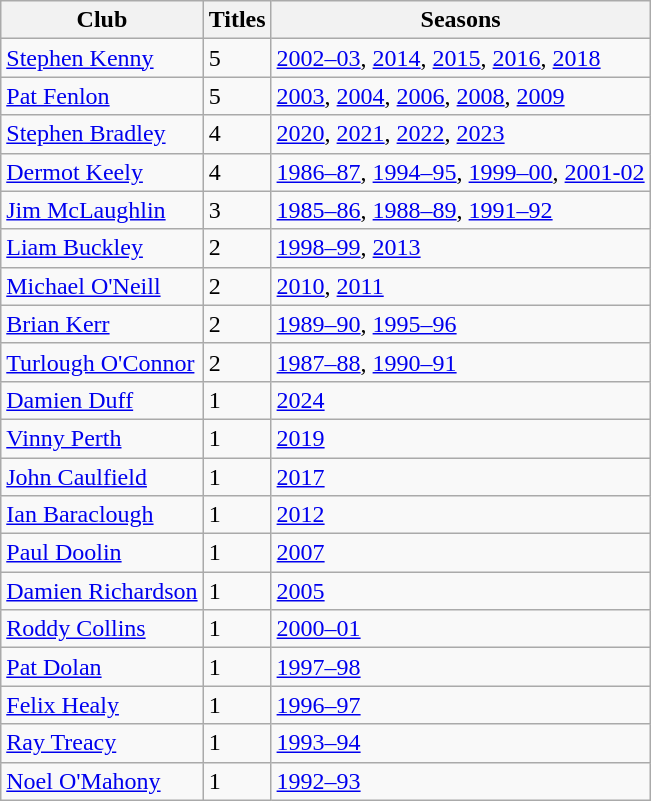<table class="wikitable collapsible">
<tr>
<th>Club</th>
<th>Titles</th>
<th>Seasons</th>
</tr>
<tr>
<td> <a href='#'>Stephen Kenny</a></td>
<td>5</td>
<td><a href='#'>2002–03</a>, <a href='#'>2014</a>, <a href='#'>2015</a>, <a href='#'>2016</a>, <a href='#'>2018</a></td>
</tr>
<tr>
<td> <a href='#'>Pat Fenlon</a></td>
<td>5</td>
<td><a href='#'>2003</a>, <a href='#'>2004</a>, <a href='#'>2006</a>, <a href='#'>2008</a>, <a href='#'>2009</a></td>
</tr>
<tr>
<td> <a href='#'>Stephen Bradley</a></td>
<td>4</td>
<td><a href='#'>2020</a>, <a href='#'>2021</a>, <a href='#'>2022</a>, <a href='#'>2023</a></td>
</tr>
<tr>
<td> <a href='#'>Dermot Keely</a></td>
<td>4</td>
<td><a href='#'>1986–87</a>, <a href='#'>1994–95</a>, <a href='#'>1999–00</a>, <a href='#'>2001-02</a></td>
</tr>
<tr>
<td> <a href='#'>Jim McLaughlin</a></td>
<td>3</td>
<td><a href='#'>1985–86</a>, <a href='#'>1988–89</a>, <a href='#'>1991–92</a></td>
</tr>
<tr>
<td> <a href='#'>Liam Buckley</a></td>
<td>2</td>
<td><a href='#'>1998–99</a>, <a href='#'>2013</a></td>
</tr>
<tr>
<td> <a href='#'>Michael O'Neill</a></td>
<td>2</td>
<td><a href='#'>2010</a>, <a href='#'>2011</a></td>
</tr>
<tr>
<td> <a href='#'>Brian Kerr</a></td>
<td>2</td>
<td><a href='#'>1989–90</a>, <a href='#'>1995–96</a></td>
</tr>
<tr>
<td> <a href='#'>Turlough O'Connor</a></td>
<td>2</td>
<td><a href='#'>1987–88</a>, <a href='#'>1990–91</a></td>
</tr>
<tr>
<td> <a href='#'>Damien Duff</a></td>
<td>1</td>
<td><a href='#'>2024</a></td>
</tr>
<tr>
<td> <a href='#'>Vinny Perth</a></td>
<td>1</td>
<td><a href='#'>2019</a></td>
</tr>
<tr>
<td> <a href='#'>John Caulfield</a></td>
<td>1</td>
<td><a href='#'>2017</a></td>
</tr>
<tr>
<td> <a href='#'>Ian Baraclough</a></td>
<td>1</td>
<td><a href='#'>2012</a></td>
</tr>
<tr>
<td> <a href='#'>Paul Doolin</a></td>
<td>1</td>
<td><a href='#'>2007</a></td>
</tr>
<tr>
<td> <a href='#'>Damien Richardson</a></td>
<td>1</td>
<td><a href='#'>2005</a></td>
</tr>
<tr>
<td> <a href='#'>Roddy Collins</a></td>
<td>1</td>
<td><a href='#'>2000–01</a></td>
</tr>
<tr>
<td> <a href='#'>Pat Dolan</a></td>
<td>1</td>
<td><a href='#'>1997–98</a></td>
</tr>
<tr>
<td> <a href='#'>Felix Healy</a></td>
<td>1</td>
<td><a href='#'>1996–97</a></td>
</tr>
<tr>
<td> <a href='#'>Ray Treacy</a></td>
<td>1</td>
<td><a href='#'>1993–94</a></td>
</tr>
<tr>
<td> <a href='#'>Noel O'Mahony</a></td>
<td>1</td>
<td><a href='#'>1992–93</a></td>
</tr>
</table>
